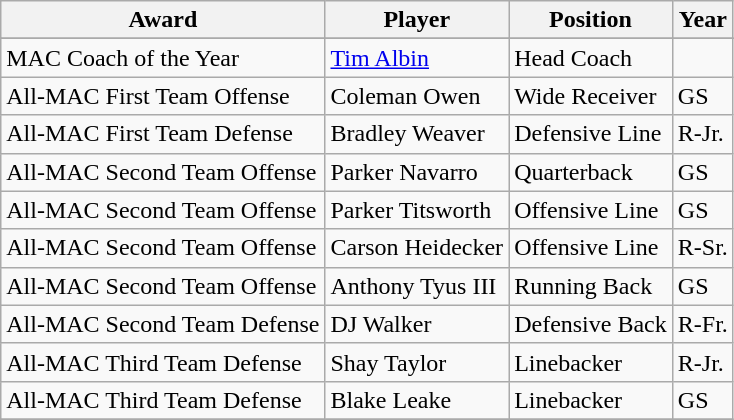<table class="wikitable" border="1">
<tr align=center>
<th style= >Award</th>
<th style= >Player</th>
<th style= >Position</th>
<th style= >Year</th>
</tr>
<tr align="center">
</tr>
<tr>
<td>MAC Coach of the Year</td>
<td><a href='#'>Tim Albin</a></td>
<td>Head Coach</td>
<td></td>
</tr>
<tr>
<td>All-MAC First Team Offense</td>
<td>Coleman Owen</td>
<td>Wide Receiver</td>
<td>GS</td>
</tr>
<tr>
<td>All-MAC First Team Defense</td>
<td>Bradley Weaver</td>
<td>Defensive Line</td>
<td>R-Jr.</td>
</tr>
<tr>
<td>All-MAC Second Team Offense</td>
<td>Parker Navarro</td>
<td>Quarterback</td>
<td>GS</td>
</tr>
<tr>
<td>All-MAC Second Team Offense</td>
<td>Parker Titsworth</td>
<td>Offensive Line</td>
<td>GS</td>
</tr>
<tr>
<td>All-MAC Second Team Offense</td>
<td>Carson Heidecker</td>
<td>Offensive Line</td>
<td>R-Sr.</td>
</tr>
<tr>
<td>All-MAC Second Team Offense</td>
<td>Anthony Tyus III</td>
<td>Running Back</td>
<td>GS</td>
</tr>
<tr>
<td>All-MAC Second Team Defense</td>
<td>DJ Walker</td>
<td>Defensive Back</td>
<td>R-Fr.</td>
</tr>
<tr>
<td>All-MAC Third Team Defense</td>
<td>Shay Taylor</td>
<td>Linebacker</td>
<td>R-Jr.</td>
</tr>
<tr>
<td>All-MAC Third Team Defense</td>
<td>Blake Leake</td>
<td>Linebacker</td>
<td>GS</td>
</tr>
<tr>
</tr>
</table>
